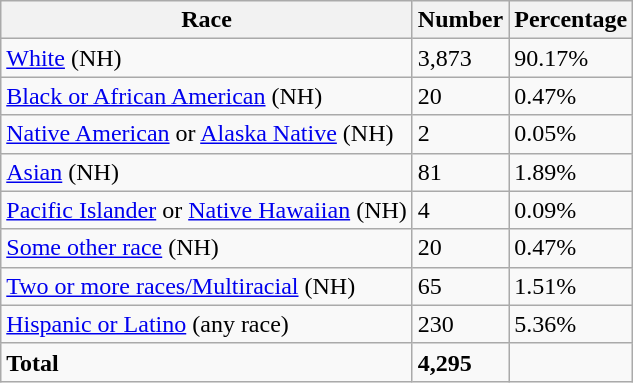<table class="wikitable">
<tr>
<th>Race</th>
<th>Number</th>
<th>Percentage</th>
</tr>
<tr>
<td><a href='#'>White</a> (NH)</td>
<td>3,873</td>
<td>90.17%</td>
</tr>
<tr>
<td><a href='#'>Black or African American</a> (NH)</td>
<td>20</td>
<td>0.47%</td>
</tr>
<tr>
<td><a href='#'>Native American</a> or <a href='#'>Alaska Native</a> (NH)</td>
<td>2</td>
<td>0.05%</td>
</tr>
<tr>
<td><a href='#'>Asian</a> (NH)</td>
<td>81</td>
<td>1.89%</td>
</tr>
<tr>
<td><a href='#'>Pacific Islander</a> or <a href='#'>Native Hawaiian</a> (NH)</td>
<td>4</td>
<td>0.09%</td>
</tr>
<tr>
<td><a href='#'>Some other race</a> (NH)</td>
<td>20</td>
<td>0.47%</td>
</tr>
<tr>
<td><a href='#'>Two or more races/Multiracial</a> (NH)</td>
<td>65</td>
<td>1.51%</td>
</tr>
<tr>
<td><a href='#'>Hispanic or Latino</a> (any race)</td>
<td>230</td>
<td>5.36%</td>
</tr>
<tr>
<td><strong>Total</strong></td>
<td><strong>4,295</strong></td>
<td></td>
</tr>
</table>
